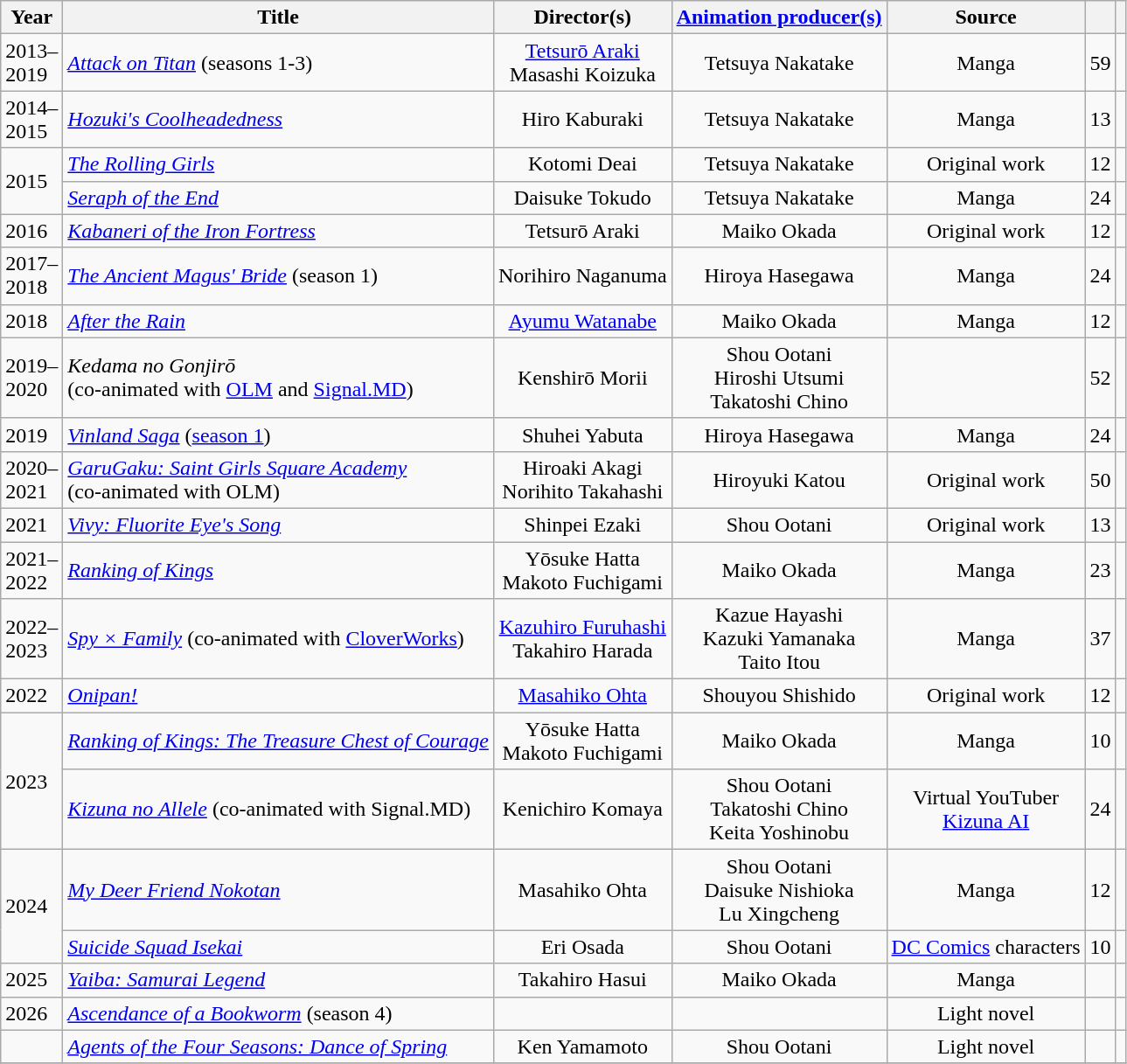<table class="wikitable sortable plainrowheaders">
<tr>
<th scope="col" class="unsortable" width=10>Year</th>
<th scope="col">Title</th>
<th scope="col">Director(s)</th>
<th scope="col"><a href='#'>Animation producer(s)</a></th>
<th scope="col">Source</th>
<th scope="col"></th>
<th scope="col" class="unsortable"></th>
</tr>
<tr>
<td>2013–2019</td>
<td><em><a href='#'>Attack on Titan</a></em> (seasons 1-3)</td>
<td style=text-align:center><a href='#'>Tetsurō Araki</a><br>Masashi Koizuka</td>
<td style=text-align:center>Tetsuya Nakatake</td>
<td style=text-align:center>Manga</td>
<td style=text-align:center>59</td>
<td style=text-align:center></td>
</tr>
<tr>
<td>2014–2015</td>
<td><em><a href='#'>Hozuki's Coolheadedness</a></em></td>
<td style=text-align:center>Hiro Kaburaki</td>
<td style=text-align:center>Tetsuya Nakatake</td>
<td style=text-align:center>Manga</td>
<td style=text-align:center>13</td>
<td></td>
</tr>
<tr>
<td rowspan="2">2015</td>
<td><em><a href='#'>The Rolling Girls</a></em></td>
<td style=text-align:center>Kotomi Deai</td>
<td style=text-align:center>Tetsuya Nakatake</td>
<td style=text-align:center>Original work</td>
<td style=text-align:center>12</td>
<td></td>
</tr>
<tr>
<td><em><a href='#'>Seraph of the End</a></em></td>
<td style=text-align:center>Daisuke Tokudo</td>
<td style=text-align:center>Tetsuya Nakatake</td>
<td style=text-align:center>Manga</td>
<td style=text-align:center>24</td>
<td></td>
</tr>
<tr>
<td>2016</td>
<td><em><a href='#'>Kabaneri of the Iron Fortress</a></em></td>
<td style=text-align:center>Tetsurō Araki</td>
<td style=text-align:center>Maiko Okada</td>
<td style=text-align:center>Original work</td>
<td style=text-align:center>12</td>
<td></td>
</tr>
<tr>
<td>2017–2018</td>
<td><em><a href='#'>The Ancient Magus' Bride</a></em> (season 1)</td>
<td style=text-align:center>Norihiro Naganuma</td>
<td style=text-align:center>Hiroya Hasegawa</td>
<td style=text-align:center>Manga</td>
<td style=text-align:center>24</td>
<td></td>
</tr>
<tr>
<td>2018</td>
<td><em><a href='#'>After the Rain</a></em></td>
<td style=text-align:center><a href='#'>Ayumu Watanabe</a></td>
<td style=text-align:center>Maiko Okada</td>
<td style=text-align:center>Manga</td>
<td style=text-align:center>12</td>
<td></td>
</tr>
<tr>
<td>2019–2020</td>
<td><em>Kedama no Gonjirō</em><br>(co-animated with <a href='#'>OLM</a> and <a href='#'>Signal.MD</a>)</td>
<td style=text-align:center>Kenshirō Morii</td>
<td style=text-align:center>Shou Ootani<br>Hiroshi Utsumi<br>Takatoshi Chino</td>
<td></td>
<td style=text-align:center>52</td>
<td></td>
</tr>
<tr>
<td>2019</td>
<td><em><a href='#'>Vinland Saga</a></em> (<a href='#'>season 1</a>)</td>
<td style=text-align:center>Shuhei Yabuta</td>
<td style=text-align:center>Hiroya Hasegawa</td>
<td style=text-align:center>Manga</td>
<td style=text-align:center>24</td>
<td></td>
</tr>
<tr>
<td>2020–2021</td>
<td><em><a href='#'>GaruGaku: Saint Girls Square Academy</a></em><br>(co-animated with OLM)</td>
<td style=text-align:center>Hiroaki Akagi<br>Norihito Takahashi</td>
<td style=text-align:center>Hiroyuki Katou</td>
<td style=text-align:center>Original work</td>
<td style=text-align:center>50</td>
<td></td>
</tr>
<tr>
<td>2021</td>
<td><em><a href='#'>Vivy: Fluorite Eye's Song</a></em></td>
<td style=text-align:center>Shinpei Ezaki</td>
<td style=text-align:center>Shou Ootani</td>
<td style=text-align:center>Original work</td>
<td style=text-align:center>13</td>
<td></td>
</tr>
<tr>
<td>2021–2022</td>
<td><em><a href='#'>Ranking of Kings</a></em></td>
<td style=text-align:center>Yōsuke Hatta<br>Makoto Fuchigami</td>
<td style=text-align:center>Maiko Okada</td>
<td style=text-align:center>Manga</td>
<td style=text-align:center>23</td>
<td></td>
</tr>
<tr>
<td>2022–2023</td>
<td><em><a href='#'>Spy × Family</a></em> (co-animated with <a href='#'>CloverWorks</a>)</td>
<td style=text-align:center><a href='#'>Kazuhiro Furuhashi</a><br>Takahiro Harada</td>
<td style=text-align:center>Kazue Hayashi<br>Kazuki Yamanaka<br>Taito Itou</td>
<td style=text-align:center>Manga</td>
<td style=text-align:center>37</td>
<td style=text-align:center></td>
</tr>
<tr>
<td>2022</td>
<td><em><a href='#'>Onipan!</a></em></td>
<td style=text-align:center><a href='#'>Masahiko Ohta</a></td>
<td style=text-align:center>Shouyou Shishido</td>
<td style=text-align:center>Original work</td>
<td style=text-align:center>12</td>
<td style=text-align:center></td>
</tr>
<tr>
<td rowspan="2">2023</td>
<td><em><a href='#'>Ranking of Kings: The Treasure Chest of Courage</a></em></td>
<td style=text-align:center>Yōsuke Hatta<br>Makoto Fuchigami</td>
<td style=text-align:center>Maiko Okada</td>
<td style=text-align:center>Manga</td>
<td style=text-align:center>10</td>
<td style=text-align:center></td>
</tr>
<tr>
<td><em><a href='#'>Kizuna no Allele</a></em> (co-animated with Signal.MD)</td>
<td style=text-align:center>Kenichiro Komaya</td>
<td style=text-align:center>Shou Ootani<br>Takatoshi Chino<br>Keita Yoshinobu</td>
<td style=text-align:center>Virtual YouTuber<br><a href='#'>Kizuna AI</a></td>
<td style=text-align:center>24</td>
<td style=text-align:center></td>
</tr>
<tr>
<td rowspan="2">2024</td>
<td><em><a href='#'>My Deer Friend Nokotan</a></em></td>
<td style=text-align:center>Masahiko Ohta</td>
<td style=text-align:center>Shou Ootani<br>Daisuke Nishioka<br>Lu Xingcheng</td>
<td style=text-align:center>Manga</td>
<td style=text-align:center>12</td>
<td style=text-align:center></td>
</tr>
<tr>
<td><em><a href='#'>Suicide Squad Isekai</a></em></td>
<td style=text-align:center>Eri Osada</td>
<td style=text-align:center>Shou Ootani</td>
<td style=text-align:center><a href='#'>DC Comics</a> characters</td>
<td style=text-align:center>10</td>
<td style=text-align:center></td>
</tr>
<tr>
<td>2025</td>
<td><em><a href='#'>Yaiba: Samurai Legend</a></em></td>
<td style=text-align:center>Takahiro Hasui</td>
<td style=text-align:center>Maiko Okada</td>
<td style=text-align:center>Manga</td>
<td style=text-align:center></td>
<td style=text-align:center></td>
</tr>
<tr>
<td>2026</td>
<td><em><a href='#'>Ascendance of a Bookworm</a></em> (season 4)</td>
<td style=text-align:center></td>
<td style=text-align:center></td>
<td style=text-align:center>Light novel</td>
<td style=text-align:center></td>
<td style=text-align:center></td>
</tr>
<tr>
<td style=text-align:center></td>
<td><em><a href='#'>Agents of the Four Seasons: Dance of Spring</a></em></td>
<td style=text-align:center>Ken Yamamoto</td>
<td style=text-align:center>Shou Ootani</td>
<td style=text-align:center>Light novel</td>
<td style=text-align:center></td>
<td style=text-align:center></td>
</tr>
<tr>
</tr>
</table>
